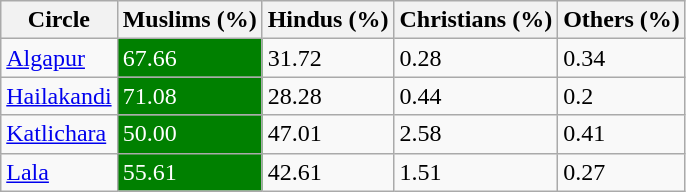<table class="wikitable">
<tr>
<th>Circle</th>
<th>Muslims (%)</th>
<th>Hindus (%)</th>
<th>Christians (%)</th>
<th>Others (%)</th>
</tr>
<tr>
<td><a href='#'>Algapur</a></td>
<td style="background:green;color:white">67.66</td>
<td>31.72</td>
<td>0.28</td>
<td>0.34</td>
</tr>
<tr>
<td><a href='#'>Hailakandi</a></td>
<td style="background:green;color:white">71.08</td>
<td>28.28</td>
<td>0.44</td>
<td>0.2</td>
</tr>
<tr>
<td><a href='#'>Katlichara</a></td>
<td style="background:green;color:white">50.00</td>
<td>47.01</td>
<td>2.58</td>
<td>0.41</td>
</tr>
<tr>
<td><a href='#'>Lala</a></td>
<td style="background:green;color:white">55.61</td>
<td>42.61</td>
<td>1.51</td>
<td>0.27</td>
</tr>
</table>
